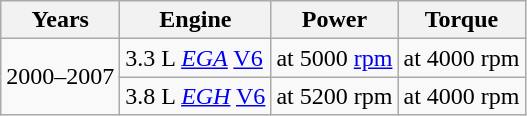<table class=wikitable>
<tr>
<th>Years</th>
<th>Engine</th>
<th>Power</th>
<th>Torque</th>
</tr>
<tr>
<td rowspan=2>2000–2007</td>
<td>3.3 L  <em><a href='#'>EGA</a></em> <a href='#'>V6</a></td>
<td> at 5000 <a href='#'>rpm</a></td>
<td> at 4000 rpm</td>
</tr>
<tr>
<td>3.8 L  <em><a href='#'>EGH</a></em> <a href='#'>V6</a></td>
<td> at 5200 rpm</td>
<td> at 4000 rpm</td>
</tr>
</table>
